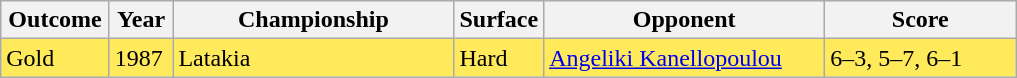<table class='sortable wikitable'>
<tr>
<th style="width:65px">Outcome</th>
<th style="width:35px">Year</th>
<th style="width:180px">Championship</th>
<th style="width:50px">Surface</th>
<th style="width:180px">Opponent</th>
<th style="width:120px" class="unsortable">Score</th>
</tr>
<tr style="background:#ffea5c;">
<td style="background:#ffea5c;">Gold</td>
<td>1987</td>
<td>Latakia</td>
<td>Hard</td>
<td> <a href='#'>Angeliki Kanellopoulou</a></td>
<td>6–3, 5–7, 6–1</td>
</tr>
</table>
